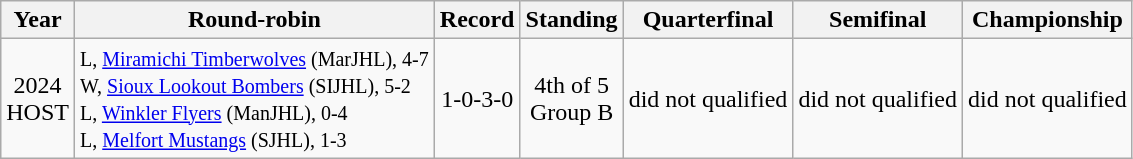<table class="wikitable" style="text-align:center;">
<tr>
<th>Year</th>
<th>Round-robin</th>
<th>Record</th>
<th>Standing</th>
<th>Quarterfinal</th>
<th>Semifinal</th>
<th>Championship</th>
</tr>
<tr>
<td>2024<br>HOST</td>
<td align=left><small>L, <a href='#'>Miramichi Timberwolves</a> (MarJHL), 4-7<br>W, <a href='#'>Sioux Lookout Bombers</a> (SIJHL), 5-2<br>L, <a href='#'>Winkler Flyers</a> (ManJHL), 0-4<br>L, <a href='#'>Melfort Mustangs</a> (SJHL), 1-3</small></td>
<td>1-0-3-0</td>
<td>4th of 5 <br>Group B</td>
<td>did not qualified</td>
<td>did not qualified</td>
<td>did not qualified</td>
</tr>
</table>
